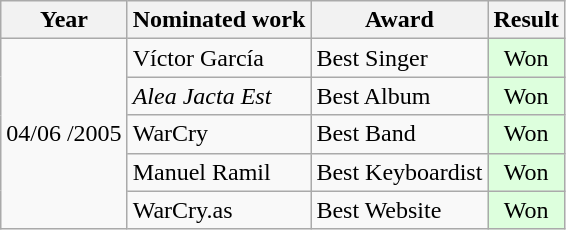<table class="wikitable">
<tr>
<th>Year</th>
<th>Nominated work</th>
<th>Award</th>
<th>Result</th>
</tr>
<tr>
<td rowspan="5">04/06 /2005</td>
<td>Víctor García</td>
<td>Best Singer</td>
<td align="center" style="background: #ddffdd">Won</td>
</tr>
<tr>
<td><em>Alea Jacta Est</em></td>
<td>Best Album</td>
<td align="center" style="background: #ddffdd">Won</td>
</tr>
<tr>
<td>WarCry</td>
<td>Best Band</td>
<td align="center" style="background: #ddffdd">Won</td>
</tr>
<tr>
<td>Manuel Ramil</td>
<td>Best Keyboardist</td>
<td align="center" style="background: #ddffdd">Won</td>
</tr>
<tr>
<td>WarCry.as</td>
<td>Best Website</td>
<td align="center" style="background: #ddffdd">Won</td>
</tr>
</table>
